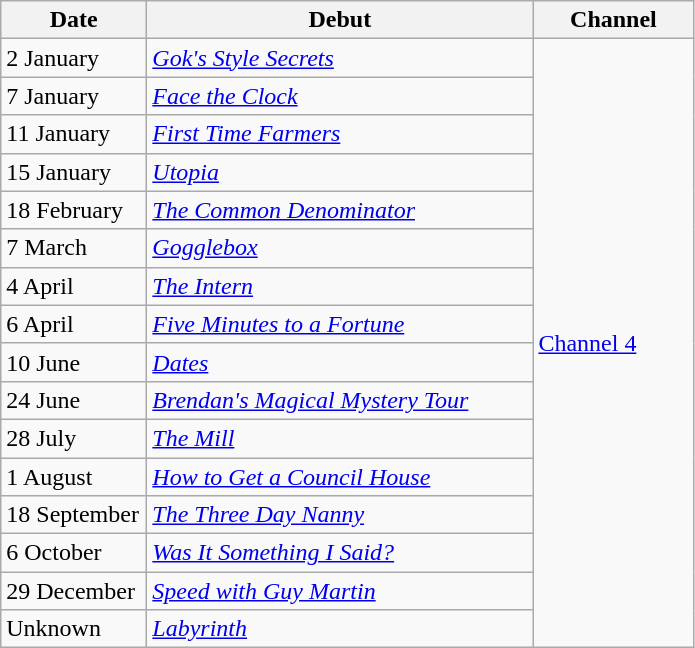<table class="wikitable">
<tr>
<th width=90>Date</th>
<th width=250>Debut</th>
<th width=100>Channel</th>
</tr>
<tr>
<td>2 January</td>
<td><em><a href='#'>Gok's Style Secrets</a></em></td>
<td rowspan=16><a href='#'>Channel 4</a></td>
</tr>
<tr>
<td>7 January</td>
<td><em><a href='#'>Face the Clock</a></em></td>
</tr>
<tr>
<td>11 January</td>
<td><em><a href='#'>First Time Farmers</a></em></td>
</tr>
<tr>
<td>15 January</td>
<td><em><a href='#'>Utopia</a></em></td>
</tr>
<tr>
<td>18 February</td>
<td><em><a href='#'>The Common Denominator</a></em></td>
</tr>
<tr>
<td>7 March</td>
<td><em><a href='#'>Gogglebox</a></em></td>
</tr>
<tr>
<td>4 April</td>
<td><em><a href='#'>The Intern</a></em></td>
</tr>
<tr>
<td>6 April</td>
<td><em><a href='#'>Five Minutes to a Fortune</a></em></td>
</tr>
<tr>
<td>10 June</td>
<td><em><a href='#'>Dates</a></em></td>
</tr>
<tr>
<td>24 June</td>
<td><em><a href='#'>Brendan's Magical Mystery Tour</a></em></td>
</tr>
<tr>
<td>28 July</td>
<td><em><a href='#'>The Mill</a></em></td>
</tr>
<tr>
<td>1 August</td>
<td><em><a href='#'>How to Get a Council House</a></em></td>
</tr>
<tr>
<td>18 September</td>
<td><em><a href='#'>The Three Day Nanny</a></em></td>
</tr>
<tr>
<td>6 October</td>
<td><em><a href='#'>Was It Something I Said?</a></em></td>
</tr>
<tr>
<td>29 December</td>
<td><em><a href='#'>Speed with Guy Martin</a></em></td>
</tr>
<tr>
<td>Unknown</td>
<td><em><a href='#'>Labyrinth</a></em></td>
</tr>
</table>
